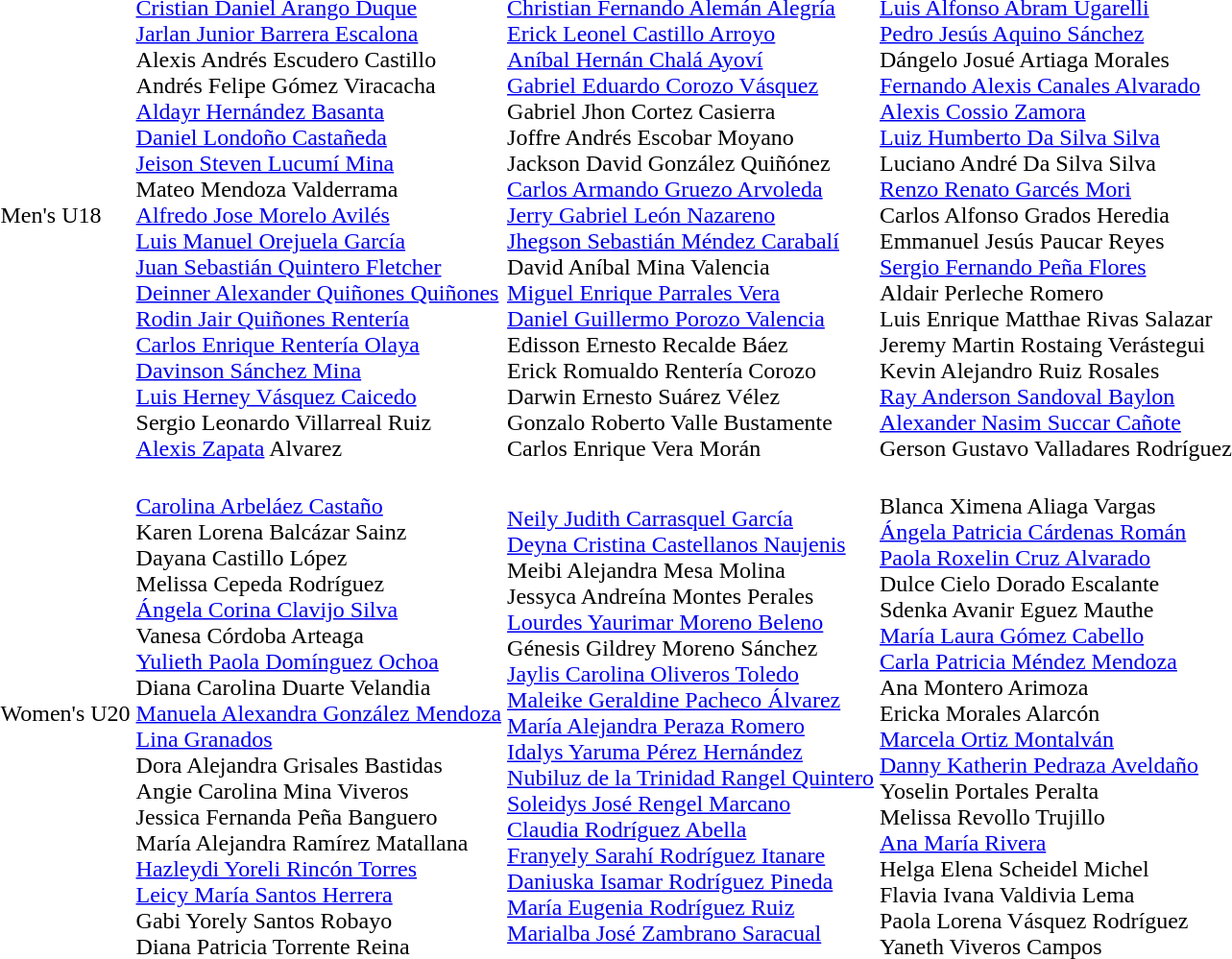<table>
<tr>
<td>Men's U18</td>
<td><br><a href='#'>Cristian Daniel Arango Duque</a><br><a href='#'>Jarlan Junior Barrera Escalona</a><br>Alexis Andrés Escudero Castillo<br>Andrés Felipe Gómez Viracacha<br><a href='#'>Aldayr Hernández Basanta</a><br><a href='#'>Daniel Londoño Castañeda</a><br><a href='#'>Jeison Steven Lucumí Mina</a><br>Mateo Mendoza Valderrama<br><a href='#'>Alfredo Jose Morelo Avilés</a><br><a href='#'>Luis Manuel Orejuela García</a><br><a href='#'>Juan Sebastián Quintero Fletcher</a><br><a href='#'>Deinner Alexander Quiñones Quiñones</a><br><a href='#'>Rodin Jair Quiñones Rentería</a><br><a href='#'>Carlos Enrique Rentería Olaya</a><br><a href='#'>Davinson Sánchez Mina</a><br><a href='#'>Luis Herney Vásquez Caicedo</a><br>Sergio Leonardo Villarreal Ruiz<br><a href='#'>Alexis Zapata</a> Alvarez</td>
<td><br><a href='#'>Christian Fernando Alemán Alegría</a><br><a href='#'>Erick Leonel Castillo Arroyo</a><br><a href='#'>Aníbal Hernán Chalá Ayoví</a><br><a href='#'>Gabriel Eduardo Corozo Vásquez</a><br>Gabriel Jhon Cortez Casierra<br>Joffre Andrés Escobar Moyano<br>Jackson David González Quiñónez<br><a href='#'>Carlos Armando Gruezo Arvoleda</a><br><a href='#'>Jerry Gabriel León Nazareno</a><br><a href='#'>Jhegson Sebastián Méndez Carabalí</a><br>David Aníbal Mina Valencia<br><a href='#'>Miguel Enrique Parrales Vera</a><br><a href='#'>Daniel Guillermo Porozo Valencia</a><br>Edisson Ernesto Recalde Báez<br>Erick Romualdo Rentería Corozo<br>Darwin Ernesto Suárez Vélez<br>Gonzalo Roberto Valle Bustamente<br>Carlos Enrique Vera Morán</td>
<td><br><a href='#'>Luis Alfonso Abram Ugarelli</a><br><a href='#'>Pedro Jesús Aquino Sánchez</a><br>Dángelo Josué Artiaga Morales<br><a href='#'>Fernando Alexis Canales Alvarado</a><br><a href='#'>Alexis Cossio Zamora</a><br><a href='#'>Luiz Humberto Da Silva Silva</a><br>Luciano André Da Silva Silva<br><a href='#'>Renzo Renato Garcés Mori</a><br>Carlos Alfonso Grados Heredia<br>Emmanuel Jesús Paucar Reyes<br><a href='#'>Sergio Fernando Peña Flores</a><br>Aldair Perleche Romero<br>Luis Enrique Matthae Rivas Salazar<br>Jeremy Martin Rostaing Verástegui<br>Kevin Alejandro Ruiz Rosales<br><a href='#'>Ray Anderson Sandoval Baylon</a><br><a href='#'>Alexander Nasim Succar Cañote</a><br>Gerson Gustavo Valladares Rodríguez</td>
</tr>
<tr>
<td>Women's U20</td>
<td><br><a href='#'>Carolina Arbeláez Castaño</a><br>Karen Lorena Balcázar Sainz<br>Dayana Castillo López<br>Melissa Cepeda Rodríguez<br><a href='#'>Ángela Corina Clavijo Silva</a><br>Vanesa Córdoba Arteaga<br><a href='#'>Yulieth Paola Domínguez Ochoa</a><br>Diana Carolina Duarte Velandia<br><a href='#'>Manuela Alexandra González Mendoza</a><br><a href='#'>Lina Granados</a><br>Dora Alejandra Grisales Bastidas<br>Angie Carolina Mina Viveros<br>Jessica Fernanda Peña Banguero<br>María Alejandra Ramírez Matallana<br><a href='#'>Hazleydi Yoreli Rincón Torres</a><br><a href='#'>Leicy María Santos Herrera</a><br>Gabi Yorely Santos Robayo<br>Diana Patricia Torrente Reina</td>
<td><br><a href='#'>Neily Judith Carrasquel García</a><br><a href='#'>Deyna Cristina Castellanos Naujenis</a><br>Meibi Alejandra Mesa Molina<br>Jessyca Andreína Montes Perales<br><a href='#'>Lourdes Yaurimar Moreno Beleno</a><br>Génesis Gildrey Moreno Sánchez<br><a href='#'>Jaylis Carolina Oliveros Toledo</a><br><a href='#'>Maleike Geraldine Pacheco Álvarez</a><br><a href='#'>María Alejandra Peraza Romero</a><br><a href='#'>Idalys Yaruma Pérez Hernández</a><br><a href='#'>Nubiluz de la Trinidad Rangel Quintero</a><br><a href='#'>Soleidys José Rengel Marcano</a><br><a href='#'>Claudia Rodríguez Abella</a><br><a href='#'>Franyely Sarahí Rodríguez Itanare</a><br><a href='#'>Daniuska Isamar Rodríguez Pineda</a><br><a href='#'>María Eugenia Rodríguez Ruiz</a><br><a href='#'>Marialba José Zambrano Saracual</a></td>
<td><br>Blanca Ximena Aliaga Vargas<br><a href='#'>Ángela Patricia Cárdenas Román</a><br><a href='#'>Paola Roxelin Cruz Alvarado</a><br>Dulce Cielo Dorado Escalante<br>Sdenka Avanir Eguez Mauthe<br><a href='#'>María Laura Gómez Cabello</a><br><a href='#'>Carla Patricia Méndez Mendoza</a><br>Ana Montero Arimoza<br>Ericka Morales Alarcón<br><a href='#'>Marcela Ortiz Montalván</a><br><a href='#'>Danny Katherin Pedraza Aveldaño</a><br>Yoselin Portales Peralta<br>Melissa Revollo Trujillo<br><a href='#'>Ana María Rivera</a><br>Helga Elena Scheidel Michel<br>Flavia Ivana Valdivia Lema<br>Paola Lorena Vásquez Rodríguez<br>Yaneth Viveros Campos</td>
</tr>
</table>
